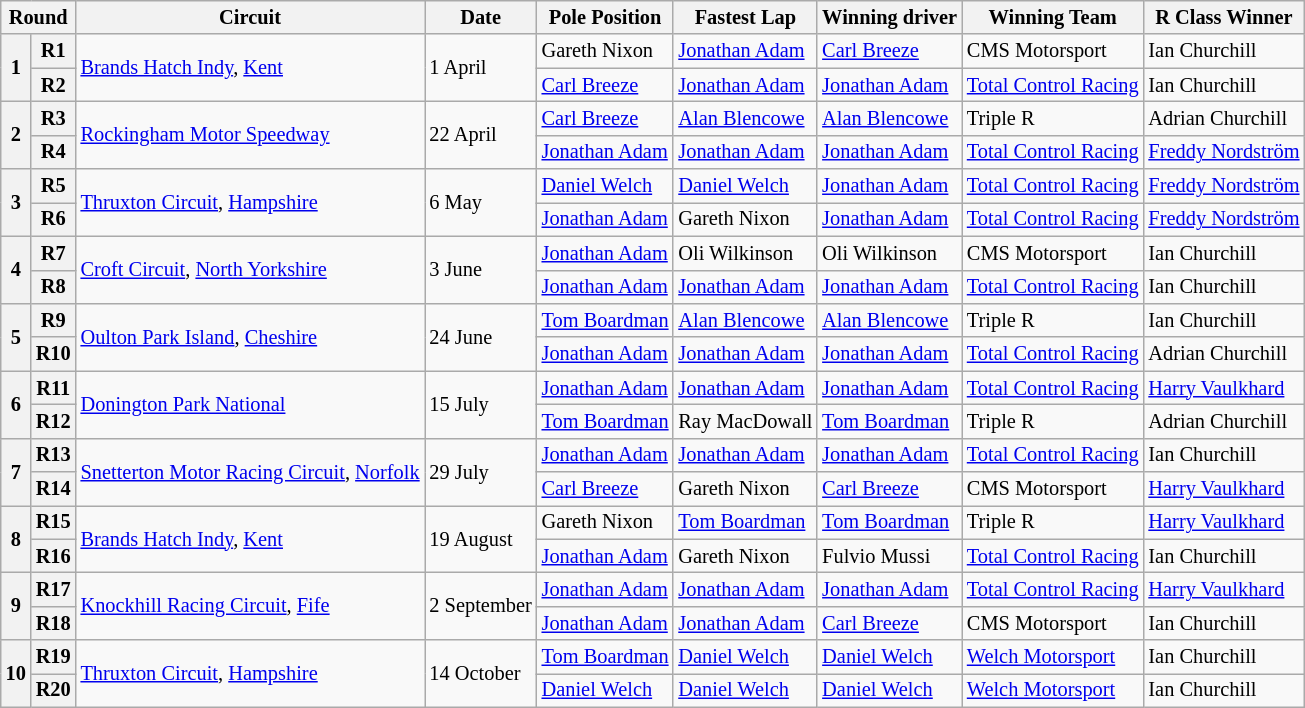<table class="wikitable" style="font-size: 85%">
<tr>
<th colspan=2>Round</th>
<th>Circuit</th>
<th>Date</th>
<th>Pole Position</th>
<th>Fastest Lap</th>
<th>Winning driver</th>
<th>Winning Team</th>
<th>R Class Winner</th>
</tr>
<tr>
<th rowspan=2>1</th>
<th>R1</th>
<td rowspan=2><a href='#'>Brands Hatch Indy</a>, <a href='#'>Kent</a></td>
<td rowspan=2>1 April</td>
<td> Gareth Nixon</td>
<td> <a href='#'>Jonathan Adam</a></td>
<td> <a href='#'>Carl Breeze</a></td>
<td>CMS Motorsport</td>
<td> Ian Churchill</td>
</tr>
<tr>
<th>R2</th>
<td> <a href='#'>Carl Breeze</a></td>
<td> <a href='#'>Jonathan Adam</a></td>
<td> <a href='#'>Jonathan Adam</a></td>
<td><a href='#'>Total Control Racing</a></td>
<td> Ian Churchill</td>
</tr>
<tr>
<th rowspan=2>2</th>
<th>R3</th>
<td rowspan=2><a href='#'>Rockingham Motor Speedway</a></td>
<td rowspan=2>22 April</td>
<td> <a href='#'>Carl Breeze</a></td>
<td> <a href='#'>Alan Blencowe</a></td>
<td> <a href='#'>Alan Blencowe</a></td>
<td>Triple R</td>
<td> Adrian Churchill</td>
</tr>
<tr>
<th>R4</th>
<td> <a href='#'>Jonathan Adam</a></td>
<td> <a href='#'>Jonathan Adam</a></td>
<td> <a href='#'>Jonathan Adam</a></td>
<td><a href='#'>Total Control Racing</a></td>
<td> <a href='#'>Freddy Nordström</a></td>
</tr>
<tr>
<th rowspan=2>3</th>
<th>R5</th>
<td rowspan=2><a href='#'>Thruxton Circuit</a>, <a href='#'>Hampshire</a></td>
<td rowspan=2>6 May</td>
<td> <a href='#'>Daniel Welch</a></td>
<td> <a href='#'>Daniel Welch</a></td>
<td> <a href='#'>Jonathan Adam</a></td>
<td><a href='#'>Total Control Racing</a></td>
<td> <a href='#'>Freddy Nordström</a></td>
</tr>
<tr>
<th>R6</th>
<td> <a href='#'>Jonathan Adam</a></td>
<td> Gareth Nixon</td>
<td> <a href='#'>Jonathan Adam</a></td>
<td><a href='#'>Total Control Racing</a></td>
<td> <a href='#'>Freddy Nordström</a></td>
</tr>
<tr>
<th rowspan=2>4</th>
<th>R7</th>
<td rowspan=2><a href='#'>Croft Circuit</a>, <a href='#'>North Yorkshire</a></td>
<td rowspan=2>3 June</td>
<td> <a href='#'>Jonathan Adam</a></td>
<td> Oli Wilkinson</td>
<td> Oli Wilkinson</td>
<td>CMS Motorsport</td>
<td> Ian Churchill</td>
</tr>
<tr>
<th>R8</th>
<td> <a href='#'>Jonathan Adam</a></td>
<td> <a href='#'>Jonathan Adam</a></td>
<td> <a href='#'>Jonathan Adam</a></td>
<td><a href='#'>Total Control Racing</a></td>
<td> Ian Churchill</td>
</tr>
<tr>
<th rowspan=2>5</th>
<th>R9</th>
<td rowspan=2><a href='#'>Oulton Park Island</a>, <a href='#'>Cheshire</a></td>
<td rowspan=2>24 June</td>
<td> <a href='#'>Tom Boardman</a></td>
<td> <a href='#'>Alan Blencowe</a></td>
<td> <a href='#'>Alan Blencowe</a></td>
<td>Triple R</td>
<td> Ian Churchill</td>
</tr>
<tr>
<th>R10</th>
<td> <a href='#'>Jonathan Adam</a></td>
<td> <a href='#'>Jonathan Adam</a></td>
<td> <a href='#'>Jonathan Adam</a></td>
<td><a href='#'>Total Control Racing</a></td>
<td> Adrian Churchill</td>
</tr>
<tr>
<th rowspan=2>6</th>
<th>R11</th>
<td rowspan=2><a href='#'>Donington Park National</a></td>
<td rowspan=2>15 July</td>
<td> <a href='#'>Jonathan Adam</a></td>
<td> <a href='#'>Jonathan Adam</a></td>
<td> <a href='#'>Jonathan Adam</a></td>
<td><a href='#'>Total Control Racing</a></td>
<td> <a href='#'>Harry Vaulkhard</a></td>
</tr>
<tr>
<th>R12</th>
<td> <a href='#'>Tom Boardman</a></td>
<td> Ray MacDowall</td>
<td> <a href='#'>Tom Boardman</a></td>
<td>Triple R</td>
<td> Adrian Churchill</td>
</tr>
<tr>
<th rowspan=2>7</th>
<th>R13</th>
<td rowspan=2><a href='#'>Snetterton Motor Racing Circuit</a>, <a href='#'>Norfolk</a></td>
<td rowspan=2>29 July</td>
<td> <a href='#'>Jonathan Adam</a></td>
<td> <a href='#'>Jonathan Adam</a></td>
<td> <a href='#'>Jonathan Adam</a></td>
<td><a href='#'>Total Control Racing</a></td>
<td> Ian Churchill</td>
</tr>
<tr>
<th>R14</th>
<td> <a href='#'>Carl Breeze</a></td>
<td> Gareth Nixon</td>
<td> <a href='#'>Carl Breeze</a></td>
<td>CMS Motorsport</td>
<td> <a href='#'>Harry Vaulkhard</a></td>
</tr>
<tr>
<th rowspan=2>8</th>
<th>R15</th>
<td rowspan=2><a href='#'>Brands Hatch Indy</a>, <a href='#'>Kent</a></td>
<td rowspan=2>19 August</td>
<td> Gareth Nixon</td>
<td> <a href='#'>Tom Boardman</a></td>
<td> <a href='#'>Tom Boardman</a></td>
<td>Triple R</td>
<td> <a href='#'>Harry Vaulkhard</a></td>
</tr>
<tr>
<th>R16</th>
<td> <a href='#'>Jonathan Adam</a></td>
<td> Gareth Nixon</td>
<td> Fulvio Mussi</td>
<td><a href='#'>Total Control Racing</a></td>
<td> Ian Churchill</td>
</tr>
<tr>
<th rowspan=2>9</th>
<th>R17</th>
<td rowspan=2><a href='#'>Knockhill Racing Circuit</a>, <a href='#'>Fife</a></td>
<td rowspan=2>2 September</td>
<td> <a href='#'>Jonathan Adam</a></td>
<td> <a href='#'>Jonathan Adam</a></td>
<td> <a href='#'>Jonathan Adam</a></td>
<td><a href='#'>Total Control Racing</a></td>
<td> <a href='#'>Harry Vaulkhard</a></td>
</tr>
<tr>
<th>R18</th>
<td> <a href='#'>Jonathan Adam</a></td>
<td> <a href='#'>Jonathan Adam</a></td>
<td> <a href='#'>Carl Breeze</a></td>
<td>CMS Motorsport</td>
<td> Ian Churchill</td>
</tr>
<tr>
<th rowspan=2>10</th>
<th>R19</th>
<td rowspan=2><a href='#'>Thruxton Circuit</a>, <a href='#'>Hampshire</a></td>
<td rowspan=2>14 October</td>
<td> <a href='#'>Tom Boardman</a></td>
<td> <a href='#'>Daniel Welch</a></td>
<td> <a href='#'>Daniel Welch</a></td>
<td><a href='#'>Welch Motorsport</a></td>
<td> Ian Churchill</td>
</tr>
<tr>
<th>R20</th>
<td> <a href='#'>Daniel Welch</a></td>
<td> <a href='#'>Daniel Welch</a></td>
<td> <a href='#'>Daniel Welch</a></td>
<td><a href='#'>Welch Motorsport</a></td>
<td> Ian Churchill</td>
</tr>
</table>
